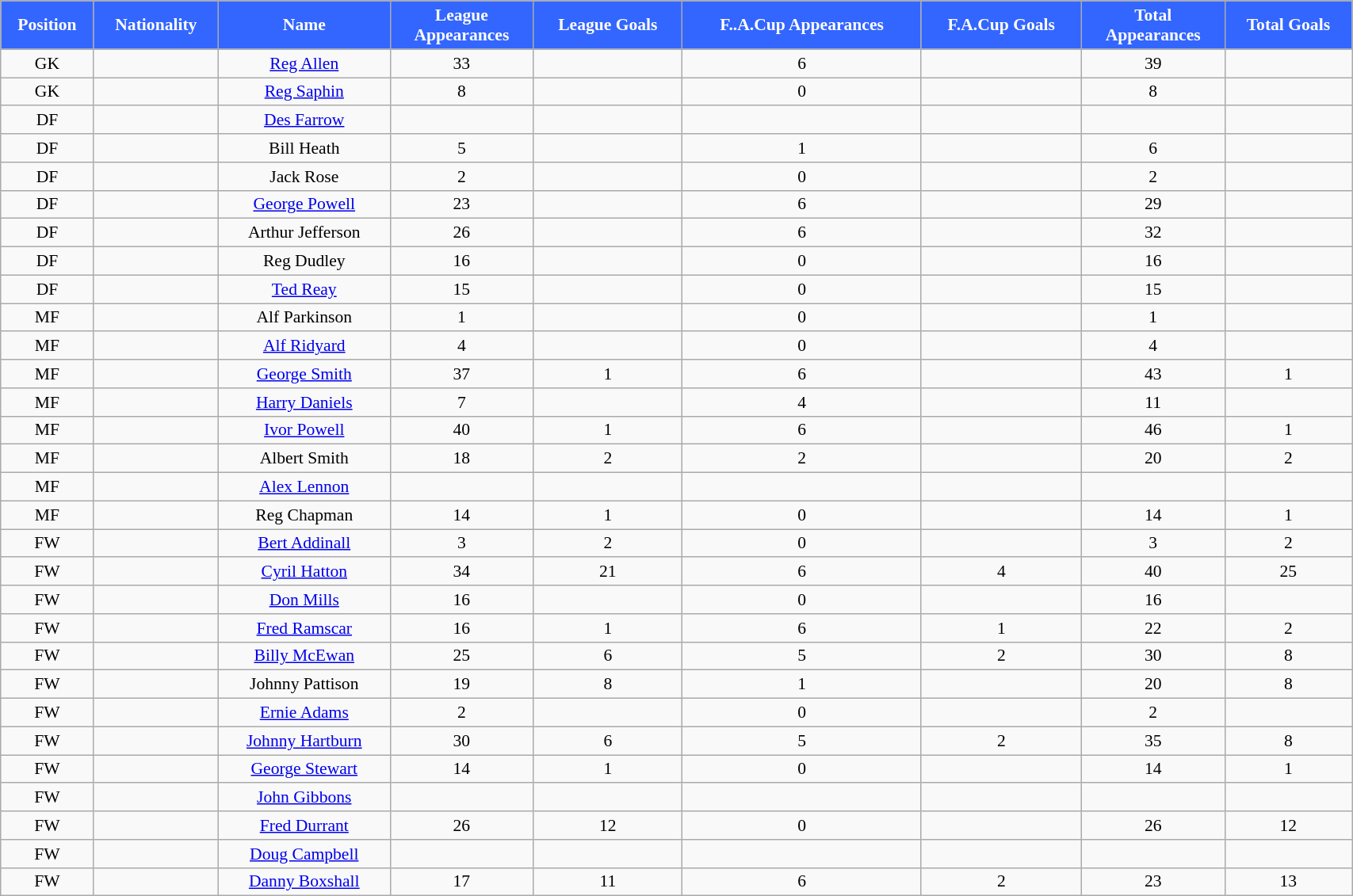<table class="wikitable" style="text-align:center; font-size:90%; width:90%;">
<tr>
<th style="background:#3366ff; color:#FFFFFF; text-align:center;">Position</th>
<th style="background:#3366ff; color:#FFFFFF; text-align:center;">Nationality</th>
<th style="background:#3366ff; color:#FFFFFF; text-align:center;"><strong>Name</strong></th>
<th style="background:#3366ff; color:#FFFFFF; text-align:center;">League<br>Appearances</th>
<th style="background:#3366ff; color:#FFFFFF; text-align:center;">League Goals</th>
<th style="background:#3366ff; color:#FFFFFF; text-align:center;">F..A.Cup Appearances</th>
<th style="background:#3366ff; color:#FFFFFF; text-align:center;">F.A.Cup Goals</th>
<th style="background:#3366ff; color:#FFFFFF; text-align:center;">Total<br>Appearances</th>
<th style="background:#3366ff; color:#FFFFFF; text-align:center;">Total Goals</th>
</tr>
<tr>
<td>GK</td>
<td></td>
<td><a href='#'>Reg Allen</a></td>
<td>33</td>
<td></td>
<td>6</td>
<td></td>
<td>39</td>
<td></td>
</tr>
<tr>
<td>GK</td>
<td></td>
<td><a href='#'>Reg Saphin</a></td>
<td>8</td>
<td></td>
<td>0</td>
<td></td>
<td>8</td>
<td></td>
</tr>
<tr>
<td>DF</td>
<td></td>
<td><a href='#'>Des Farrow</a></td>
<td></td>
<td></td>
<td></td>
<td></td>
<td></td>
<td></td>
</tr>
<tr>
<td>DF</td>
<td></td>
<td>Bill Heath</td>
<td>5</td>
<td></td>
<td>1</td>
<td></td>
<td>6</td>
<td></td>
</tr>
<tr>
<td>DF</td>
<td></td>
<td>Jack Rose</td>
<td>2</td>
<td></td>
<td>0</td>
<td></td>
<td>2</td>
<td></td>
</tr>
<tr>
<td>DF</td>
<td></td>
<td><a href='#'>George Powell</a></td>
<td>23</td>
<td></td>
<td>6</td>
<td></td>
<td>29</td>
<td></td>
</tr>
<tr>
<td>DF</td>
<td></td>
<td>Arthur Jefferson</td>
<td>26</td>
<td></td>
<td>6</td>
<td></td>
<td>32</td>
<td></td>
</tr>
<tr>
<td>DF</td>
<td></td>
<td>Reg Dudley</td>
<td>16</td>
<td></td>
<td>0</td>
<td></td>
<td>16</td>
<td></td>
</tr>
<tr>
<td>DF</td>
<td></td>
<td><a href='#'>Ted Reay</a></td>
<td>15</td>
<td></td>
<td>0</td>
<td></td>
<td>15</td>
<td></td>
</tr>
<tr>
<td>MF</td>
<td></td>
<td>Alf Parkinson</td>
<td>1</td>
<td></td>
<td>0</td>
<td></td>
<td>1</td>
<td></td>
</tr>
<tr>
<td>MF</td>
<td></td>
<td><a href='#'>Alf Ridyard</a></td>
<td>4</td>
<td></td>
<td>0</td>
<td></td>
<td>4</td>
<td></td>
</tr>
<tr>
<td>MF</td>
<td></td>
<td><a href='#'>George Smith</a></td>
<td>37</td>
<td>1</td>
<td>6</td>
<td></td>
<td>43</td>
<td>1</td>
</tr>
<tr>
<td>MF</td>
<td></td>
<td><a href='#'>Harry Daniels</a></td>
<td>7</td>
<td></td>
<td>4</td>
<td></td>
<td>11</td>
<td></td>
</tr>
<tr>
<td>MF</td>
<td></td>
<td><a href='#'>Ivor Powell</a></td>
<td>40</td>
<td>1</td>
<td>6</td>
<td></td>
<td>46</td>
<td>1</td>
</tr>
<tr>
<td>MF</td>
<td></td>
<td>Albert Smith</td>
<td>18</td>
<td>2</td>
<td>2</td>
<td></td>
<td>20</td>
<td>2</td>
</tr>
<tr>
<td>MF</td>
<td></td>
<td><a href='#'>Alex Lennon</a></td>
<td></td>
<td></td>
<td></td>
<td></td>
<td></td>
<td></td>
</tr>
<tr>
<td>MF</td>
<td></td>
<td>Reg Chapman</td>
<td>14</td>
<td>1</td>
<td>0</td>
<td></td>
<td>14</td>
<td>1</td>
</tr>
<tr>
<td>FW</td>
<td></td>
<td><a href='#'>Bert Addinall</a></td>
<td>3</td>
<td>2</td>
<td>0</td>
<td></td>
<td>3</td>
<td>2</td>
</tr>
<tr>
<td>FW</td>
<td></td>
<td><a href='#'>Cyril Hatton</a></td>
<td>34</td>
<td>21</td>
<td>6</td>
<td>4</td>
<td>40</td>
<td>25</td>
</tr>
<tr>
<td>FW</td>
<td></td>
<td><a href='#'>Don Mills</a></td>
<td>16</td>
<td></td>
<td>0</td>
<td></td>
<td>16</td>
<td></td>
</tr>
<tr>
<td>FW</td>
<td></td>
<td><a href='#'>Fred Ramscar</a></td>
<td>16</td>
<td>1</td>
<td>6</td>
<td>1</td>
<td>22</td>
<td>2</td>
</tr>
<tr>
<td>FW</td>
<td></td>
<td><a href='#'>Billy McEwan</a></td>
<td>25</td>
<td>6</td>
<td>5</td>
<td>2</td>
<td>30</td>
<td>8</td>
</tr>
<tr>
<td>FW</td>
<td></td>
<td>Johnny Pattison</td>
<td>19</td>
<td>8</td>
<td>1</td>
<td></td>
<td>20</td>
<td>8</td>
</tr>
<tr>
<td>FW</td>
<td></td>
<td><a href='#'>Ernie Adams</a></td>
<td>2</td>
<td></td>
<td>0</td>
<td></td>
<td>2</td>
<td></td>
</tr>
<tr>
<td>FW</td>
<td></td>
<td><a href='#'>Johnny Hartburn</a></td>
<td>30</td>
<td>6</td>
<td>5</td>
<td>2</td>
<td>35</td>
<td>8</td>
</tr>
<tr>
<td>FW</td>
<td></td>
<td><a href='#'>George Stewart</a></td>
<td>14</td>
<td>1</td>
<td>0</td>
<td></td>
<td>14</td>
<td>1</td>
</tr>
<tr>
<td>FW</td>
<td></td>
<td><a href='#'>John Gibbons</a></td>
<td></td>
<td></td>
<td></td>
<td></td>
<td></td>
<td></td>
</tr>
<tr>
<td>FW</td>
<td></td>
<td><a href='#'>Fred Durrant</a></td>
<td>26</td>
<td>12</td>
<td>0</td>
<td></td>
<td>26</td>
<td>12</td>
</tr>
<tr>
<td>FW</td>
<td></td>
<td><a href='#'>Doug Campbell</a></td>
<td></td>
<td></td>
<td></td>
<td></td>
<td></td>
<td></td>
</tr>
<tr>
<td>FW</td>
<td></td>
<td><a href='#'>Danny Boxshall</a></td>
<td>17</td>
<td>11</td>
<td>6</td>
<td>2</td>
<td>23</td>
<td>13</td>
</tr>
</table>
